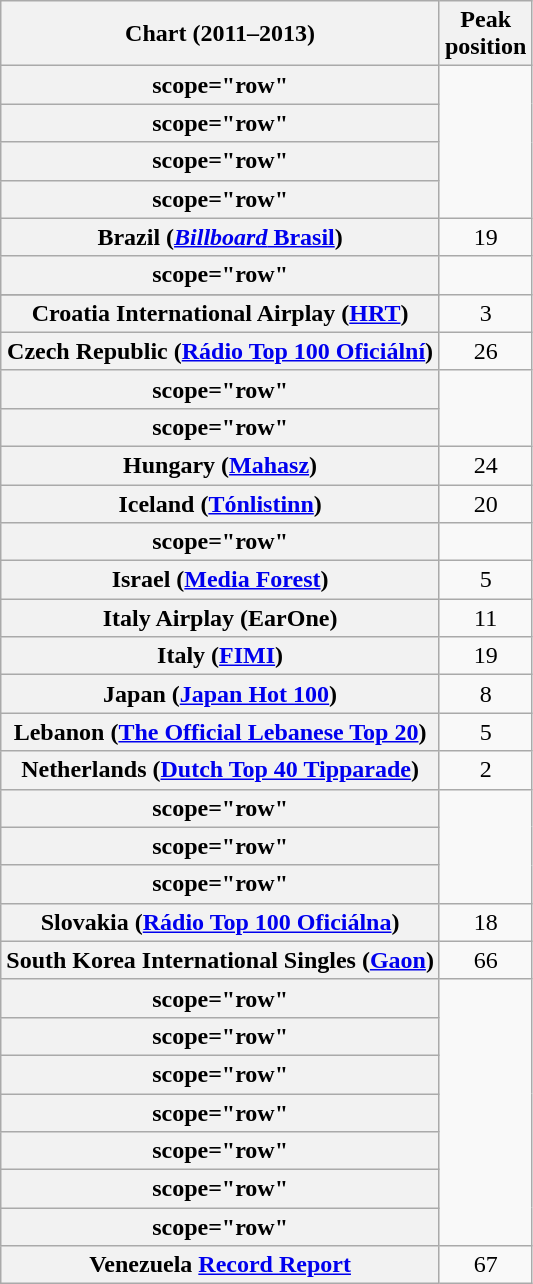<table class="wikitable sortable plainrowheaders">
<tr>
<th scope="col">Chart (2011–2013)</th>
<th scope="col">Peak<br>position</th>
</tr>
<tr>
<th>scope="row"</th>
</tr>
<tr>
<th>scope="row"</th>
</tr>
<tr>
<th>scope="row"</th>
</tr>
<tr>
<th>scope="row"</th>
</tr>
<tr>
<th scope="row">Brazil (<a href='#'><em>Billboard</em> Brasil</a>)</th>
<td style="text-align:center;">19</td>
</tr>
<tr>
<th>scope="row"</th>
</tr>
<tr>
</tr>
<tr>
</tr>
<tr>
</tr>
<tr>
</tr>
<tr>
<th scope="row">Croatia International Airplay (<a href='#'>HRT</a>)</th>
<td style="text-align:center;">3</td>
</tr>
<tr>
<th scope="row">Czech Republic (<a href='#'>Rádio Top 100 Oficiální</a>)</th>
<td align="center">26</td>
</tr>
<tr>
<th>scope="row"</th>
</tr>
<tr>
<th>scope="row"</th>
</tr>
<tr>
<th scope="row">Hungary (<a href='#'>Mahasz</a>)</th>
<td align="center">24</td>
</tr>
<tr>
<th scope="row">Iceland (<a href='#'>Tónlistinn</a>)</th>
<td style="text-align:center;">20</td>
</tr>
<tr>
<th>scope="row"</th>
</tr>
<tr>
<th scope="row">Israel (<a href='#'>Media Forest</a>)</th>
<td align="center">5</td>
</tr>
<tr>
<th scope="row">Italy Airplay (EarOne)</th>
<td style="text-align:center;">11</td>
</tr>
<tr>
<th scope="row">Italy (<a href='#'>FIMI</a>)</th>
<td align="center">19</td>
</tr>
<tr>
<th scope="row">Japan (<a href='#'>Japan Hot 100</a>)</th>
<td style="text-align:center;">8</td>
</tr>
<tr>
<th scope="row">Lebanon (<a href='#'>The Official Lebanese Top 20</a>)</th>
<td style="text-align:center;">5</td>
</tr>
<tr>
<th scope="row">Netherlands (<a href='#'>Dutch Top 40 Tipparade</a>)</th>
<td style="text-align:center;">2</td>
</tr>
<tr>
<th>scope="row"</th>
</tr>
<tr>
<th>scope="row"</th>
</tr>
<tr>
<th>scope="row"</th>
</tr>
<tr>
<th scope="row">Slovakia (<a href='#'>Rádio Top 100 Oficiálna</a>)</th>
<td align="center">18</td>
</tr>
<tr>
<th scope="row">South Korea International Singles (<a href='#'>Gaon</a>)</th>
<td style="text-align:center;">66</td>
</tr>
<tr>
<th>scope="row"</th>
</tr>
<tr>
<th>scope="row"</th>
</tr>
<tr>
<th>scope="row"</th>
</tr>
<tr>
<th>scope="row"</th>
</tr>
<tr>
<th>scope="row"</th>
</tr>
<tr>
<th>scope="row"</th>
</tr>
<tr>
<th>scope="row"</th>
</tr>
<tr>
<th scope="row">Venezuela <a href='#'>Record Report</a></th>
<td style="text-align:center;">67</td>
</tr>
</table>
